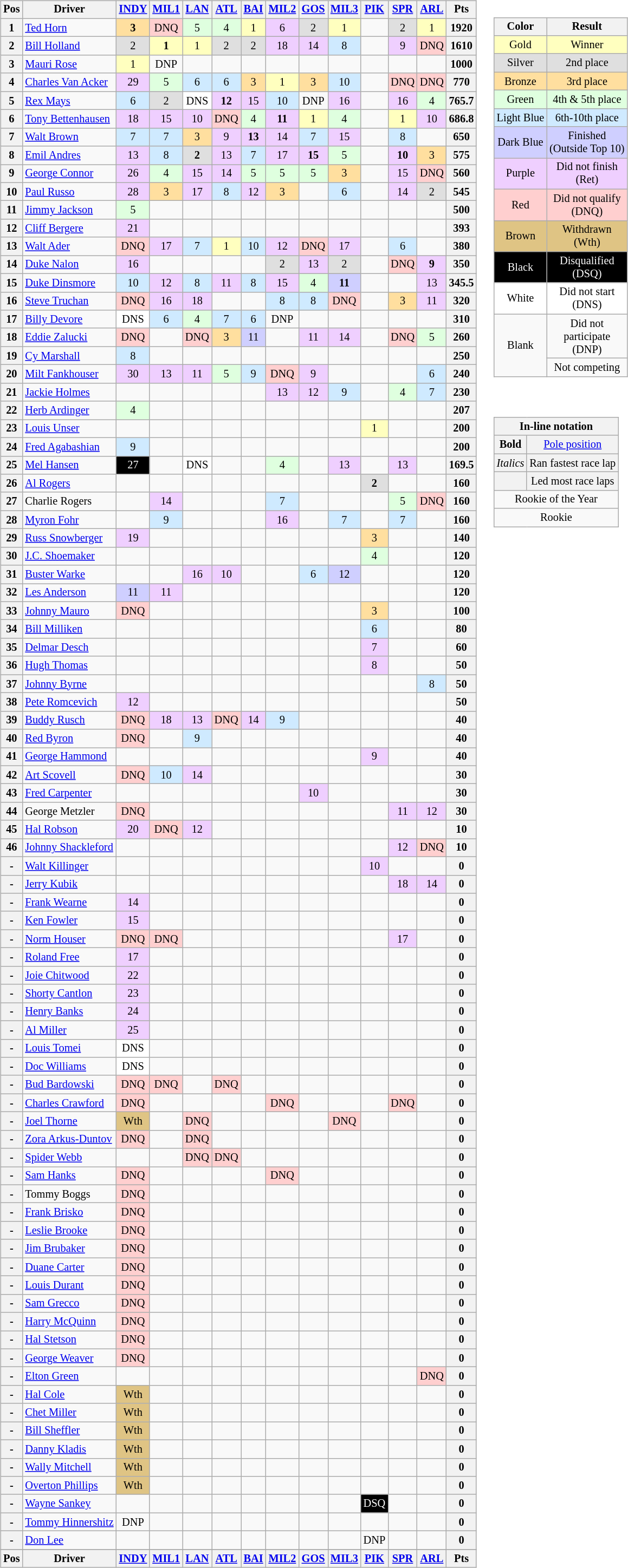<table>
<tr>
<td><br><table class="wikitable" style="font-size: 85%">
<tr valign="top">
<th valign="middle">Pos</th>
<th valign="middle">Driver</th>
<th><a href='#'>INDY</a><br></th>
<th><a href='#'>MIL1</a><br></th>
<th><a href='#'>LAN</a><br></th>
<th><a href='#'>ATL</a><br></th>
<th><a href='#'>BAI</a><br></th>
<th><a href='#'>MIL2</a><br></th>
<th><a href='#'>GOS</a><br></th>
<th><a href='#'>MIL3</a><br></th>
<th><a href='#'>PIK</a><br></th>
<th><a href='#'>SPR</a><br></th>
<th><a href='#'>ARL</a><br></th>
<th valign="middle">Pts</th>
</tr>
<tr>
<th>1</th>
<td> <a href='#'>Ted Horn</a></td>
<td style="background:#FFDF9F;" align=center><strong>3</strong></td>
<td style="background:#FFCFCF;" align=center>DNQ</td>
<td style="background:#DFFFDF;" align=center>5</td>
<td style="background:#DFFFDF;" align=center>4</td>
<td style="background:#FFFFBF;" align=center>1</td>
<td style="background:#EFCFFF;" align=center>6</td>
<td style="background:#DFDFDF;" align=center>2</td>
<td style="background:#FFFFBF;" align=center>1</td>
<td></td>
<td style="background:#DFDFDF;" align=center>2</td>
<td style="background:#FFFFBF;" align=center>1</td>
<th>1920</th>
</tr>
<tr>
<th>2</th>
<td> <a href='#'>Bill Holland</a> </td>
<td style="background:#DFDFDF;" align=center>2</td>
<td style="background:#FFFFBF;" align=center><strong>1</strong></td>
<td style="background:#FFFFBF;" align=center>1</td>
<td style="background:#DFDFDF;" align=center>2</td>
<td style="background:#DFDFDF;" align=center>2</td>
<td style="background:#EFCFFF;" align=center>18</td>
<td style="background:#EFCFFF;" align=center>14</td>
<td style="background:#CFEAFF;" align=center>8</td>
<td></td>
<td style="background:#EFCFFF;" align=center>9</td>
<td style="background:#FFCFCF;" align=center>DNQ</td>
<th>1610</th>
</tr>
<tr>
<th>3</th>
<td> <a href='#'>Mauri Rose</a></td>
<td style="background:#FFFFBF;" align=center>1</td>
<td align=center>DNP</td>
<td></td>
<td></td>
<td></td>
<td></td>
<td></td>
<td></td>
<td></td>
<td></td>
<td></td>
<th>1000</th>
</tr>
<tr>
<th>4</th>
<td> <a href='#'>Charles Van Acker</a></td>
<td style="background:#EFCFFF;" align=center>29</td>
<td style="background:#DFFFDF;" align=center>5</td>
<td style="background:#CFEAFF;" align=center>6</td>
<td style="background:#CFEAFF;" align=center>6</td>
<td style="background:#FFDF9F;" align=center>3</td>
<td style="background:#FFFFBF;" align=center>1</td>
<td style="background:#FFDF9F;" align=center>3</td>
<td style="background:#CFEAFF;" align=center>10</td>
<td></td>
<td style="background:#FFCFCF;" align=center>DNQ</td>
<td style="background:#FFCFCF;" align=center>DNQ</td>
<th>770</th>
</tr>
<tr>
<th>5</th>
<td> <a href='#'>Rex Mays</a></td>
<td style="background:#CFEAFF;" align=center>6</td>
<td style="background:#DFDFDF;" align=center>2</td>
<td style="background:#FFFFFF;" align=center>DNS</td>
<td style="background:#EFCFFF;" align=center><strong>12</strong></td>
<td style="background:#EFCFFF;" align=center>15</td>
<td style="background:#CFEAFF;" align=center>10</td>
<td align=center>DNP</td>
<td style="background:#EFCFFF;" align=center>16</td>
<td></td>
<td style="background:#EFCFFF;" align=center>16</td>
<td style="background:#DFFFDF;" align=center>4</td>
<th>765.7</th>
</tr>
<tr>
<th>6</th>
<td> <a href='#'>Tony Bettenhausen</a></td>
<td style="background:#EFCFFF;" align=center>18</td>
<td style="background:#EFCFFF;" align=center>15</td>
<td style="background:#EFCFFF;" align=center>10</td>
<td style="background:#FFCFCF;" align=center>DNQ</td>
<td style="background:#DFFFDF;" align=center>4</td>
<td style="background:#EFCFFF;" align=center><strong>11</strong></td>
<td style="background:#FFFFBF;" align=center>1</td>
<td style="background:#DFFFDF;" align=center>4</td>
<td></td>
<td style="background:#FFFFBF;" align=center>1</td>
<td style="background:#EFCFFF;" align=center>10</td>
<th>686.8</th>
</tr>
<tr>
<th>7</th>
<td> <a href='#'>Walt Brown</a></td>
<td style="background:#CFEAFF;" align=center>7</td>
<td style="background:#CFEAFF;" align=center>7</td>
<td style="background:#FFDF9F;" align=center>3</td>
<td style="background:#EFCFFF;" align=center>9</td>
<td style="background:#EFCFFF;" align=center><strong>13</strong></td>
<td style="background:#EFCFFF;" align=center>14</td>
<td style="background:#CFEAFF;" align=center>7</td>
<td style="background:#EFCFFF;" align=center>15</td>
<td></td>
<td style="background:#CFEAFF;" align=center>8</td>
<td></td>
<th>650</th>
</tr>
<tr>
<th>8</th>
<td> <a href='#'>Emil Andres</a></td>
<td style="background:#EFCFFF;" align=center>13</td>
<td style="background:#CFEAFF;" align=center>8</td>
<td style="background:#DFDFDF;" align=center><strong>2</strong></td>
<td style="background:#EFCFFF;" align=center>13</td>
<td style="background:#CFEAFF;" align=center>7</td>
<td style="background:#EFCFFF;" align=center>17</td>
<td style="background:#EFCFFF;" align=center><strong>15</strong></td>
<td style="background:#DFFFDF;" align=center>5</td>
<td></td>
<td style="background:#EFCFFF;" align=center><strong>10</strong></td>
<td style="background:#FFDF9F;" align=center>3</td>
<th>575</th>
</tr>
<tr>
<th>9</th>
<td> <a href='#'>George Connor</a></td>
<td style="background:#EFCFFF;" align=center>26</td>
<td style="background:#DFFFDF;" align=center>4</td>
<td style="background:#EFCFFF;" align=center>15</td>
<td style="background:#EFCFFF;" align=center>14</td>
<td style="background:#DFFFDF;" align=center>5</td>
<td style="background:#DFFFDF;" align=center>5</td>
<td style="background:#DFFFDF;" align=center>5</td>
<td style="background:#FFDF9F;" align=center>3</td>
<td></td>
<td style="background:#EFCFFF;" align=center>15</td>
<td style="background:#FFCFCF;" align=center>DNQ</td>
<th>560</th>
</tr>
<tr>
<th>10</th>
<td> <a href='#'>Paul Russo</a></td>
<td style="background:#EFCFFF;" align=center>28</td>
<td style="background:#FFDF9F;" align=center>3</td>
<td style="background:#EFCFFF;" align=center>17</td>
<td style="background:#CFEAFF;" align=center>8</td>
<td style="background:#EFCFFF;" align=center>12</td>
<td style="background:#FFDF9F;" align=center>3</td>
<td></td>
<td style="background:#CFEAFF;" align=center>6</td>
<td></td>
<td style="background:#EFCFFF;" align=center>14</td>
<td style="background:#DFDFDF;" align=center>2</td>
<th>545</th>
</tr>
<tr>
<th>11</th>
<td> <a href='#'>Jimmy Jackson</a></td>
<td style="background:#DFFFDF;" align=center>5</td>
<td></td>
<td></td>
<td></td>
<td></td>
<td></td>
<td></td>
<td></td>
<td></td>
<td></td>
<td></td>
<th>500</th>
</tr>
<tr>
<th>12</th>
<td> <a href='#'>Cliff Bergere</a></td>
<td style="background:#EFCFFF;" align=center>21</td>
<td></td>
<td></td>
<td></td>
<td></td>
<td></td>
<td></td>
<td></td>
<td></td>
<td></td>
<td></td>
<th>393</th>
</tr>
<tr>
<th>13</th>
<td> <a href='#'>Walt Ader</a></td>
<td style="background:#FFCFCF;" align=center>DNQ</td>
<td style="background:#EFCFFF;" align=center>17</td>
<td style="background:#CFEAFF;" align=center>7</td>
<td style="background:#FFFFBF;" align=center>1</td>
<td style="background:#CFEAFF;" align=center>10</td>
<td style="background:#EFCFFF;" align=center>12</td>
<td style="background:#FFCFCF;" align=center>DNQ</td>
<td style="background:#EFCFFF;" align=center>17</td>
<td></td>
<td style="background:#CFEAFF;" align=center>6</td>
<td></td>
<th>380</th>
</tr>
<tr>
<th>14</th>
<td> <a href='#'>Duke Nalon</a></td>
<td style="background:#EFCFFF;" align=center>16</td>
<td></td>
<td></td>
<td></td>
<td></td>
<td style="background:#DFDFDF;" align=center>2</td>
<td style="background:#EFCFFF;" align=center>13</td>
<td style="background:#DFDFDF;" align=center>2</td>
<td></td>
<td style="background:#FFCFCF;" align=center>DNQ</td>
<td style="background:#EFCFFF;" align=center><strong>9</strong></td>
<th>350</th>
</tr>
<tr>
<th>15</th>
<td> <a href='#'>Duke Dinsmore</a></td>
<td style="background:#CFEAFF;" align=center>10</td>
<td style="background:#EFCFFF;" align=center>12</td>
<td style="background:#CFEAFF;" align=center>8</td>
<td style="background:#EFCFFF;" align=center>11</td>
<td style="background:#CFEAFF;" align=center>8</td>
<td style="background:#EFCFFF;" align=center>15</td>
<td style="background:#DFFFDF;" align=center>4</td>
<td style="background:#CFCFFF;" align=center><strong>11</strong></td>
<td></td>
<td></td>
<td style="background:#EFCFFF;" align=center>13</td>
<th>345.5</th>
</tr>
<tr>
<th>16</th>
<td> <a href='#'>Steve Truchan</a></td>
<td style="background:#FFCFCF;" align=center>DNQ</td>
<td style="background:#EFCFFF;" align=center>16</td>
<td style="background:#EFCFFF;" align=center>18</td>
<td></td>
<td></td>
<td style="background:#CFEAFF;" align=center>8</td>
<td style="background:#CFEAFF;" align=center>8</td>
<td style="background:#FFCFCF;" align=center>DNQ</td>
<td></td>
<td style="background:#FFDF9F;" align=center>3</td>
<td style="background:#EFCFFF;" align=center>11</td>
<th>320</th>
</tr>
<tr>
<th>17</th>
<td> <a href='#'>Billy Devore</a></td>
<td style="background:#FFFFFF;" align=center>DNS</td>
<td style="background:#CFEAFF;" align=center>6</td>
<td style="background:#DFFFDF;" align=center>4</td>
<td style="background:#CFEAFF;" align=center>7</td>
<td style="background:#CFEAFF;" align=center>6</td>
<td align=center>DNP</td>
<td></td>
<td></td>
<td></td>
<td></td>
<td></td>
<th>310</th>
</tr>
<tr>
<th>18</th>
<td> <a href='#'>Eddie Zalucki</a> </td>
<td style="background:#FFCFCF;" align=center>DNQ</td>
<td></td>
<td style="background:#FFCFCF;" align=center>DNQ</td>
<td style="background:#FFDF9F;" align=center>3</td>
<td style="background:#CFCFFF;" align=center>11</td>
<td></td>
<td style="background:#EFCFFF;" align=center>11</td>
<td style="background:#EFCFFF;" align=center>14</td>
<td></td>
<td style="background:#FFCFCF;" align=center>DNQ</td>
<td style="background:#DFFFDF;" align=center>5</td>
<th>260</th>
</tr>
<tr>
<th>19</th>
<td> <a href='#'>Cy Marshall</a></td>
<td style="background:#CFEAFF;" align=center>8</td>
<td></td>
<td></td>
<td></td>
<td></td>
<td></td>
<td></td>
<td></td>
<td></td>
<td></td>
<td></td>
<th>250</th>
</tr>
<tr>
<th>20</th>
<td> <a href='#'>Milt Fankhouser</a> </td>
<td style="background:#EFCFFF;" align=center>30</td>
<td style="background:#EFCFFF;" align=center>13</td>
<td style="background:#EFCFFF;" align=center>11</td>
<td style="background:#DFFFDF;" align=center>5</td>
<td style="background:#CFEAFF;" align=center>9</td>
<td style="background:#FFCFCF;" align=center>DNQ</td>
<td style="background:#EFCFFF;" align=center>9</td>
<td></td>
<td></td>
<td></td>
<td style="background:#CFEAFF;" align=center>6</td>
<th>240</th>
</tr>
<tr>
<th>21</th>
<td> <a href='#'>Jackie Holmes</a> </td>
<td></td>
<td></td>
<td></td>
<td></td>
<td></td>
<td style="background:#EFCFFF;" align=center>13</td>
<td style="background:#EFCFFF;" align=center>12</td>
<td style="background:#CFEAFF;" align=center>9</td>
<td></td>
<td style="background:#DFFFDF;" align=center>4</td>
<td style="background:#CFEAFF;" align=center>7</td>
<th>230</th>
</tr>
<tr>
<th>22</th>
<td> <a href='#'>Herb Ardinger</a></td>
<td style="background:#DFFFDF;" align=center>4</td>
<td></td>
<td></td>
<td></td>
<td></td>
<td></td>
<td></td>
<td></td>
<td></td>
<td></td>
<td></td>
<th>207</th>
</tr>
<tr>
<th>23</th>
<td> <a href='#'>Louis Unser</a> </td>
<td></td>
<td></td>
<td></td>
<td></td>
<td></td>
<td></td>
<td></td>
<td></td>
<td style="background:#FFFFBF;" align=center>1</td>
<td></td>
<td></td>
<th>200</th>
</tr>
<tr>
<th>24</th>
<td> <a href='#'>Fred Agabashian</a> </td>
<td style="background:#CFEAFF;" align=center>9</td>
<td></td>
<td></td>
<td></td>
<td></td>
<td></td>
<td></td>
<td></td>
<td></td>
<td></td>
<td></td>
<th>200</th>
</tr>
<tr>
<th>25</th>
<td> <a href='#'>Mel Hansen</a></td>
<td style="background:#000000; color:white;" align=center>27</td>
<td></td>
<td style="background:#FFFFFF;" align=center>DNS</td>
<td></td>
<td></td>
<td style="background:#DFFFDF;" align=center>4</td>
<td></td>
<td style="background:#EFCFFF;" align=center>13</td>
<td></td>
<td style="background:#EFCFFF;" align=center>13</td>
<td></td>
<th>169.5</th>
</tr>
<tr>
<th>26</th>
<td> <a href='#'>Al Rogers</a> </td>
<td></td>
<td></td>
<td></td>
<td></td>
<td></td>
<td></td>
<td></td>
<td></td>
<td style="background:#DFDFDF;" align=center><strong>2</strong></td>
<td></td>
<td></td>
<th>160</th>
</tr>
<tr>
<th>27</th>
<td> Charlie Rogers</td>
<td></td>
<td style="background:#EFCFFF;" align=center>14</td>
<td></td>
<td></td>
<td></td>
<td style="background:#CFEAFF;" align=center>7</td>
<td></td>
<td></td>
<td></td>
<td style="background:#DFFFDF;" align=center>5</td>
<td style="background:#FFCFCF;" align=center>DNQ</td>
<th>160</th>
</tr>
<tr>
<th>28</th>
<td> <a href='#'>Myron Fohr</a> </td>
<td></td>
<td style="background:#CFEAFF;" align=center>9</td>
<td></td>
<td></td>
<td></td>
<td style="background:#EFCFFF;" align=center>16</td>
<td></td>
<td style="background:#CFEAFF;" align=center>7</td>
<td></td>
<td style="background:#CFEAFF;" align=center>7</td>
<td></td>
<th>160</th>
</tr>
<tr>
<th>29</th>
<td> <a href='#'>Russ Snowberger</a></td>
<td style="background:#EFCFFF;" align=center>19</td>
<td></td>
<td></td>
<td></td>
<td></td>
<td></td>
<td></td>
<td></td>
<td style="background:#FFDF9F;" align=center>3</td>
<td></td>
<td></td>
<th>140</th>
</tr>
<tr>
<th>30</th>
<td> <a href='#'>J.C. Shoemaker</a> </td>
<td></td>
<td></td>
<td></td>
<td></td>
<td></td>
<td></td>
<td></td>
<td></td>
<td style="background:#DFFFDF;" align=center>4</td>
<td></td>
<td></td>
<th>120</th>
</tr>
<tr>
<th>31</th>
<td> <a href='#'>Buster Warke</a> </td>
<td></td>
<td></td>
<td style="background:#EFCFFF;" align=center>16</td>
<td style="background:#EFCFFF;" align=center>10</td>
<td></td>
<td></td>
<td style="background:#CFEAFF;" align=center>6</td>
<td style="background:#CFCFFF;" align=center>12</td>
<td></td>
<td></td>
<td></td>
<th>120</th>
</tr>
<tr>
<th>32</th>
<td> <a href='#'>Les Anderson</a> </td>
<td style="background:#CFCFFF;" align=center>11</td>
<td style="background:#EFCFFF;" align=center>11</td>
<td></td>
<td></td>
<td></td>
<td></td>
<td></td>
<td></td>
<td></td>
<td></td>
<td></td>
<th>120</th>
</tr>
<tr>
<th>33</th>
<td> <a href='#'>Johnny Mauro</a> </td>
<td style="background:#FFCFCF;" align=center>DNQ</td>
<td></td>
<td></td>
<td></td>
<td></td>
<td></td>
<td></td>
<td></td>
<td style="background:#FFDF9F;" align=center>3</td>
<td></td>
<td></td>
<th>100</th>
</tr>
<tr>
<th>34</th>
<td> <a href='#'>Bill Milliken</a> </td>
<td></td>
<td></td>
<td></td>
<td></td>
<td></td>
<td></td>
<td></td>
<td></td>
<td style="background:#CFEAFF;" align=center>6</td>
<td></td>
<td></td>
<th>80</th>
</tr>
<tr>
<th>35</th>
<td> <a href='#'>Delmar Desch</a> </td>
<td></td>
<td></td>
<td></td>
<td></td>
<td></td>
<td></td>
<td></td>
<td></td>
<td style="background:#EFCFFF;" align=center>7</td>
<td></td>
<td></td>
<th>60</th>
</tr>
<tr>
<th>36</th>
<td> <a href='#'>Hugh Thomas</a> </td>
<td></td>
<td></td>
<td></td>
<td></td>
<td></td>
<td></td>
<td></td>
<td></td>
<td style="background:#EFCFFF;" align=center>8</td>
<td></td>
<td></td>
<th>50</th>
</tr>
<tr>
<th>37</th>
<td> <a href='#'>Johnny Byrne</a> </td>
<td></td>
<td></td>
<td></td>
<td></td>
<td></td>
<td></td>
<td></td>
<td></td>
<td></td>
<td></td>
<td style="background:#CFEAFF;" align=center>8</td>
<th>50</th>
</tr>
<tr>
<th>38</th>
<td> <a href='#'>Pete Romcevich</a> </td>
<td style="background:#EFCFFF;" align=center>12</td>
<td></td>
<td></td>
<td></td>
<td></td>
<td></td>
<td></td>
<td></td>
<td></td>
<td></td>
<td></td>
<th>50</th>
</tr>
<tr>
<th>39</th>
<td> <a href='#'>Buddy Rusch</a></td>
<td style="background:#FFCFCF;" align=center>DNQ</td>
<td style="background:#EFCFFF;" align=center>18</td>
<td style="background:#EFCFFF;" align=center>13</td>
<td style="background:#FFCFCF;" align=center>DNQ</td>
<td style="background:#EFCFFF;" align=center>14</td>
<td style="background:#CFEAFF;" align=center>9</td>
<td></td>
<td></td>
<td></td>
<td></td>
<td></td>
<th>40</th>
</tr>
<tr>
<th>40</th>
<td> <a href='#'>Red Byron</a> </td>
<td style="background:#FFCFCF;" align=center>DNQ</td>
<td></td>
<td style="background:#CFEAFF;" align=center>9</td>
<td></td>
<td></td>
<td></td>
<td></td>
<td></td>
<td></td>
<td></td>
<td></td>
<th>40</th>
</tr>
<tr>
<th>41</th>
<td> <a href='#'>George Hammond</a> </td>
<td></td>
<td></td>
<td></td>
<td></td>
<td></td>
<td></td>
<td></td>
<td></td>
<td style="background:#EFCFFF;" align=center>9</td>
<td></td>
<td></td>
<th>40</th>
</tr>
<tr>
<th>42</th>
<td> <a href='#'>Art Scovell</a> </td>
<td style="background:#FFCFCF;" align=center>DNQ</td>
<td style="background:#CFEAFF;" align=center>10</td>
<td style="background:#EFCFFF;" align=center>14</td>
<td></td>
<td></td>
<td></td>
<td></td>
<td></td>
<td></td>
<td></td>
<td></td>
<th>30</th>
</tr>
<tr>
<th>43</th>
<td> <a href='#'>Fred Carpenter</a></td>
<td></td>
<td></td>
<td></td>
<td></td>
<td></td>
<td></td>
<td style="background:#EFCFFF;" align=center>10</td>
<td></td>
<td></td>
<td></td>
<td></td>
<th>30</th>
</tr>
<tr>
<th>44</th>
<td> George Metzler</td>
<td style="background:#FFCFCF;" align=center>DNQ</td>
<td></td>
<td></td>
<td></td>
<td></td>
<td></td>
<td></td>
<td></td>
<td></td>
<td style="background:#EFCFFF;" align=center>11</td>
<td style="background:#EFCFFF;" align=center>12</td>
<th>30</th>
</tr>
<tr>
<th>45</th>
<td> <a href='#'>Hal Robson</a></td>
<td style="background:#EFCFFF;" align=center>20</td>
<td style="background:#FFCFCF;" align=center>DNQ</td>
<td style="background:#EFCFFF;" align=center>12</td>
<td></td>
<td></td>
<td></td>
<td></td>
<td></td>
<td></td>
<td></td>
<td></td>
<th>10</th>
</tr>
<tr>
<th>46</th>
<td> <a href='#'>Johnny Shackleford</a> </td>
<td></td>
<td></td>
<td></td>
<td></td>
<td></td>
<td></td>
<td></td>
<td></td>
<td></td>
<td style="background:#EFCFFF;" align=center>12</td>
<td style="background:#FFCFCF;" align=center>DNQ</td>
<th>10</th>
</tr>
<tr>
<th>-</th>
<td> <a href='#'>Walt Killinger</a> </td>
<td></td>
<td></td>
<td></td>
<td></td>
<td></td>
<td></td>
<td></td>
<td></td>
<td style="background:#EFCFFF;" align=center>10</td>
<td></td>
<td></td>
<th>0</th>
</tr>
<tr>
<th>-</th>
<td> <a href='#'>Jerry Kubik</a> </td>
<td></td>
<td></td>
<td></td>
<td></td>
<td></td>
<td></td>
<td></td>
<td></td>
<td></td>
<td style="background:#EFCFFF;" align=center>18</td>
<td style="background:#EFCFFF;" align=center>14</td>
<th>0</th>
</tr>
<tr>
<th>-</th>
<td> <a href='#'>Frank Wearne</a></td>
<td style="background:#EFCFFF;" align="center">14</td>
<td></td>
<td></td>
<td></td>
<td></td>
<td></td>
<td></td>
<td></td>
<td></td>
<td></td>
<td></td>
<th>0</th>
</tr>
<tr>
<th>-</th>
<td> <a href='#'>Ken Fowler</a></td>
<td style="background:#EFCFFF;" align=center>15</td>
<td></td>
<td></td>
<td></td>
<td></td>
<td></td>
<td></td>
<td></td>
<td></td>
<td></td>
<td></td>
<th>0</th>
</tr>
<tr>
<th>-</th>
<td> <a href='#'>Norm Houser</a> </td>
<td style="background:#FFCFCF;" align=center>DNQ</td>
<td style="background:#FFCFCF;" align=center>DNQ</td>
<td></td>
<td></td>
<td></td>
<td></td>
<td></td>
<td></td>
<td></td>
<td style="background:#EFCFFF;" align=center>17</td>
<td></td>
<th>0</th>
</tr>
<tr>
<th>-</th>
<td> <a href='#'>Roland Free</a></td>
<td style="background:#EFCFFF;" align=center>17</td>
<td></td>
<td></td>
<td></td>
<td></td>
<td></td>
<td></td>
<td></td>
<td></td>
<td></td>
<td></td>
<th>0</th>
</tr>
<tr>
<th>-</th>
<td> <a href='#'>Joie Chitwood</a></td>
<td style="background:#EFCFFF;" align=center>22</td>
<td></td>
<td></td>
<td></td>
<td></td>
<td></td>
<td></td>
<td></td>
<td></td>
<td></td>
<td></td>
<th>0</th>
</tr>
<tr>
<th>-</th>
<td> <a href='#'>Shorty Cantlon</a></td>
<td style="background:#EFCFFF;" align=center>23</td>
<td></td>
<td></td>
<td></td>
<td></td>
<td></td>
<td></td>
<td></td>
<td></td>
<td></td>
<td></td>
<th>0</th>
</tr>
<tr>
<th>-</th>
<td> <a href='#'>Henry Banks</a></td>
<td style="background:#EFCFFF;" align=center>24</td>
<td></td>
<td></td>
<td></td>
<td></td>
<td></td>
<td></td>
<td></td>
<td></td>
<td></td>
<td></td>
<th>0</th>
</tr>
<tr>
<th>-</th>
<td> <a href='#'>Al Miller</a></td>
<td style="background:#EFCFFF;" align=center>25</td>
<td></td>
<td></td>
<td></td>
<td></td>
<td></td>
<td></td>
<td></td>
<td></td>
<td></td>
<td></td>
<th>0</th>
</tr>
<tr>
<th>-</th>
<td> <a href='#'>Louis Tomei</a></td>
<td style="background:#FFFFFF;" align=center>DNS</td>
<td></td>
<td></td>
<td></td>
<td></td>
<td></td>
<td></td>
<td></td>
<td></td>
<td></td>
<td></td>
<th>0</th>
</tr>
<tr>
<th>-</th>
<td> <a href='#'>Doc Williams</a></td>
<td style="background:#FFFFFF;" align=center>DNS</td>
<td></td>
<td></td>
<td></td>
<td></td>
<td></td>
<td></td>
<td></td>
<td></td>
<td></td>
<td></td>
<th>0</th>
</tr>
<tr>
<th>-</th>
<td> <a href='#'>Bud Bardowski</a></td>
<td style="background:#FFCFCF;" align=center>DNQ</td>
<td style="background:#FFCFCF;" align=center>DNQ</td>
<td></td>
<td style="background:#FFCFCF;" align=center>DNQ</td>
<td></td>
<td></td>
<td></td>
<td></td>
<td></td>
<td></td>
<td></td>
<th>0</th>
</tr>
<tr>
<th>-</th>
<td> <a href='#'>Charles Crawford</a></td>
<td style="background:#FFCFCF;" align=center>DNQ</td>
<td></td>
<td></td>
<td></td>
<td></td>
<td style="background:#FFCFCF;" align=center>DNQ</td>
<td></td>
<td></td>
<td></td>
<td style="background:#FFCFCF;" align=center>DNQ</td>
<td></td>
<th>0</th>
</tr>
<tr>
<th>-</th>
<td> <a href='#'>Joel Thorne</a></td>
<td style="background:#DFC484;" align=center>Wth</td>
<td></td>
<td style="background:#FFCFCF;" align=center>DNQ</td>
<td></td>
<td></td>
<td></td>
<td></td>
<td style="background:#FFCFCF;" align=center>DNQ</td>
<td></td>
<td></td>
<td></td>
<th>0</th>
</tr>
<tr>
<th>-</th>
<td> <a href='#'>Zora Arkus-Duntov</a></td>
<td style="background:#FFCFCF;" align=center>DNQ</td>
<td></td>
<td style="background:#FFCFCF;" align=center>DNQ</td>
<td></td>
<td></td>
<td></td>
<td></td>
<td></td>
<td></td>
<td></td>
<td></td>
<th>0</th>
</tr>
<tr>
<th>-</th>
<td> <a href='#'>Spider Webb</a></td>
<td></td>
<td></td>
<td style="background:#FFCFCF;" align=center>DNQ</td>
<td style="background:#FFCFCF;" align=center>DNQ</td>
<td></td>
<td></td>
<td></td>
<td></td>
<td></td>
<td></td>
<td></td>
<th>0</th>
</tr>
<tr>
<th>-</th>
<td> <a href='#'>Sam Hanks</a></td>
<td style="background:#FFCFCF;" align=center>DNQ</td>
<td></td>
<td></td>
<td></td>
<td></td>
<td style="background:#FFCFCF;" align=center>DNQ</td>
<td></td>
<td></td>
<td></td>
<td></td>
<td></td>
<th>0</th>
</tr>
<tr>
<th>-</th>
<td> Tommy Boggs</td>
<td style="background:#FFCFCF;" align=center>DNQ</td>
<td></td>
<td></td>
<td></td>
<td></td>
<td></td>
<td></td>
<td></td>
<td></td>
<td></td>
<td></td>
<th>0</th>
</tr>
<tr>
<th>-</th>
<td> <a href='#'>Frank Brisko</a></td>
<td style="background:#FFCFCF;" align=center>DNQ</td>
<td></td>
<td></td>
<td></td>
<td></td>
<td></td>
<td></td>
<td></td>
<td></td>
<td></td>
<td></td>
<th>0</th>
</tr>
<tr>
<th>-</th>
<td> <a href='#'>Leslie Brooke</a></td>
<td style="background:#FFCFCF;" align=center>DNQ</td>
<td></td>
<td></td>
<td></td>
<td></td>
<td></td>
<td></td>
<td></td>
<td></td>
<td></td>
<td></td>
<th>0</th>
</tr>
<tr>
<th>-</th>
<td> <a href='#'>Jim Brubaker</a></td>
<td style="background:#FFCFCF;" align=center>DNQ</td>
<td></td>
<td></td>
<td></td>
<td></td>
<td></td>
<td></td>
<td></td>
<td></td>
<td></td>
<td></td>
<th>0</th>
</tr>
<tr>
<th>-</th>
<td> <a href='#'>Duane Carter</a></td>
<td style="background:#FFCFCF;" align=center>DNQ</td>
<td></td>
<td></td>
<td></td>
<td></td>
<td></td>
<td></td>
<td></td>
<td></td>
<td></td>
<td></td>
<th>0</th>
</tr>
<tr>
<th>-</th>
<td> <a href='#'>Louis Durant</a></td>
<td style="background:#FFCFCF;" align=center>DNQ</td>
<td></td>
<td></td>
<td></td>
<td></td>
<td></td>
<td></td>
<td></td>
<td></td>
<td></td>
<td></td>
<th>0</th>
</tr>
<tr>
<th>-</th>
<td> <a href='#'>Sam Grecco</a></td>
<td style="background:#FFCFCF;" align=center>DNQ</td>
<td></td>
<td></td>
<td></td>
<td></td>
<td></td>
<td></td>
<td></td>
<td></td>
<td></td>
<td></td>
<th>0</th>
</tr>
<tr>
<th>-</th>
<td> <a href='#'>Harry McQuinn</a></td>
<td style="background:#FFCFCF;" align=center>DNQ</td>
<td></td>
<td></td>
<td></td>
<td></td>
<td></td>
<td></td>
<td></td>
<td></td>
<td></td>
<td></td>
<th>0</th>
</tr>
<tr>
<th>-</th>
<td> <a href='#'>Hal Stetson</a></td>
<td style="background:#FFCFCF;" align=center>DNQ</td>
<td></td>
<td></td>
<td></td>
<td></td>
<td></td>
<td></td>
<td></td>
<td></td>
<td></td>
<td></td>
<th>0</th>
</tr>
<tr>
<th>-</th>
<td> <a href='#'>George Weaver</a></td>
<td style="background:#FFCFCF;" align=center>DNQ</td>
<td></td>
<td></td>
<td></td>
<td></td>
<td></td>
<td></td>
<td></td>
<td></td>
<td></td>
<td></td>
<th>0</th>
</tr>
<tr>
<th>-</th>
<td> <a href='#'>Elton Green</a></td>
<td></td>
<td></td>
<td></td>
<td></td>
<td></td>
<td></td>
<td></td>
<td></td>
<td></td>
<td></td>
<td style="background:#FFCFCF;" align=center>DNQ</td>
<th>0</th>
</tr>
<tr>
<th>-</th>
<td> <a href='#'>Hal Cole</a></td>
<td style="background:#DFC484;" align=center>Wth</td>
<td></td>
<td></td>
<td></td>
<td></td>
<td></td>
<td></td>
<td></td>
<td></td>
<td></td>
<td></td>
<th>0</th>
</tr>
<tr>
<th>-</th>
<td> <a href='#'>Chet Miller</a></td>
<td style="background:#DFC484;" align=center>Wth</td>
<td></td>
<td></td>
<td></td>
<td></td>
<td></td>
<td></td>
<td></td>
<td></td>
<td></td>
<td></td>
<th>0</th>
</tr>
<tr>
<th>-</th>
<td> <a href='#'>Bill Sheffler</a></td>
<td style="background:#DFC484;" align=center>Wth</td>
<td></td>
<td></td>
<td></td>
<td></td>
<td></td>
<td></td>
<td></td>
<td></td>
<td></td>
<td></td>
<th>0</th>
</tr>
<tr>
<th>-</th>
<td> <a href='#'>Danny Kladis</a></td>
<td style="background:#DFC484;" align=center>Wth</td>
<td></td>
<td></td>
<td></td>
<td></td>
<td></td>
<td></td>
<td></td>
<td></td>
<td></td>
<td></td>
<th>0</th>
</tr>
<tr>
<th>-</th>
<td> <a href='#'>Wally Mitchell</a></td>
<td style="background:#DFC484;" align=center>Wth</td>
<td></td>
<td></td>
<td></td>
<td></td>
<td></td>
<td></td>
<td></td>
<td></td>
<td></td>
<td></td>
<th>0</th>
</tr>
<tr>
<th>-</th>
<td> <a href='#'>Overton Phillips</a></td>
<td style="background:#DFC484;" align=center>Wth</td>
<td></td>
<td></td>
<td></td>
<td></td>
<td></td>
<td></td>
<td></td>
<td></td>
<td></td>
<td></td>
<th>0</th>
</tr>
<tr>
<th>-</th>
<td> <a href='#'>Wayne Sankey</a></td>
<td></td>
<td></td>
<td></td>
<td></td>
<td></td>
<td></td>
<td></td>
<td></td>
<td style="background:#000000; color:white;" align=center>DSQ</td>
<td></td>
<td></td>
<th>0</th>
</tr>
<tr>
<th>-</th>
<td> <a href='#'>Tommy Hinnershitz</a></td>
<td align=center>DNP</td>
<td></td>
<td></td>
<td></td>
<td></td>
<td></td>
<td></td>
<td></td>
<td></td>
<td></td>
<td></td>
<th>0</th>
</tr>
<tr>
<th>-</th>
<td> <a href='#'>Don Lee</a></td>
<td></td>
<td></td>
<td></td>
<td></td>
<td></td>
<td></td>
<td></td>
<td></td>
<td align=center>DNP</td>
<td></td>
<td></td>
<th>0</th>
</tr>
<tr>
</tr>
<tr valign="top">
<th valign="middle">Pos</th>
<th valign="middle">Driver</th>
<th><a href='#'>INDY</a><br></th>
<th><a href='#'>MIL1</a><br></th>
<th><a href='#'>LAN</a><br></th>
<th><a href='#'>ATL</a><br></th>
<th><a href='#'>BAI</a><br></th>
<th><a href='#'>MIL2</a><br></th>
<th><a href='#'>GOS</a><br></th>
<th><a href='#'>MIL3</a><br></th>
<th><a href='#'>PIK</a><br></th>
<th><a href='#'>SPR</a><br></th>
<th><a href='#'>ARL</a><br></th>
<th valign="middle">Pts</th>
</tr>
</table>
</td>
<td valign="top"><br><table>
<tr>
<td><br><table style="margin-right:0; font-size:85%; text-align:center;" class="wikitable">
<tr>
<th>Color</th>
<th>Result</th>
</tr>
<tr style="background:#FFFFBF;">
<td>Gold</td>
<td>Winner</td>
</tr>
<tr style="background:#DFDFDF;">
<td>Silver</td>
<td>2nd place</td>
</tr>
<tr style="background:#FFDF9F;">
<td>Bronze</td>
<td>3rd place</td>
</tr>
<tr style="background:#DFFFDF;">
<td>Green</td>
<td>4th & 5th place</td>
</tr>
<tr style="background:#CFEAFF;">
<td>Light Blue</td>
<td>6th-10th place</td>
</tr>
<tr style="background:#CFCFFF;">
<td>Dark Blue</td>
<td>Finished<br>(Outside Top 10)</td>
</tr>
<tr style="background:#EFCFFF;">
<td>Purple</td>
<td>Did not finish<br>(Ret)</td>
</tr>
<tr style="background:#FFCFCF;">
<td>Red</td>
<td>Did not qualify<br>(DNQ)</td>
</tr>
<tr style="background:#DFC484;">
<td>Brown</td>
<td>Withdrawn<br>(Wth)</td>
</tr>
<tr style="background:#000000; color:white;">
<td>Black</td>
<td>Disqualified<br>(DSQ)</td>
</tr>
<tr style="background:#FFFFFF;">
<td rowspan="1">White</td>
<td>Did not start<br>(DNS)</td>
</tr>
<tr>
<td rowspan="2">Blank</td>
<td>Did not<br>participate<br>(DNP)</td>
</tr>
<tr>
<td>Not competing</td>
</tr>
</table>
</td>
</tr>
<tr>
<td><br><table style="margin-right:0; font-size:85%; text-align:center;" class="wikitable">
<tr>
<td style="background:#F2F2F2;" align=center colspan=2><strong>In-line notation</strong></td>
</tr>
<tr>
<td style="background:#F2F2F2;" align=center><strong>Bold</strong></td>
<td style="background:#F2F2F2;" align=center><a href='#'>Pole position</a></td>
</tr>
<tr>
<td style="background:#F2F2F2;" align=center><em>Italics</em></td>
<td style="background:#F2F2F2;" align=center>Ran fastest race lap</td>
</tr>
<tr>
<td style="background:#F2F2F2;" align=center></td>
<td style="background:#F2F2F2;" align=center>Led most race laps</td>
</tr>
<tr>
<td style="text-align:center" colspan=2> Rookie of the Year</td>
</tr>
<tr>
<td style="text-align:center" colspan=2> Rookie</td>
</tr>
</table>
</td>
</tr>
</table>
</td>
</tr>
</table>
